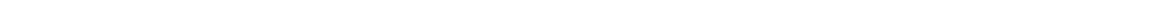<table style="width:1000px; text-align:center;">
<tr style="color:white;">
<td style="background:"></td>
<td style="background:">26.0%</td>
<td style="background:">5.7%</td>
<td style="background:"></td>
<td style="background:"><strong>62.0%</strong></td>
<td style="background:">3.7%</td>
</tr>
<tr>
<td></td>
<td></td>
<td></td>
<td></td>
<td></td>
<td></td>
</tr>
</table>
